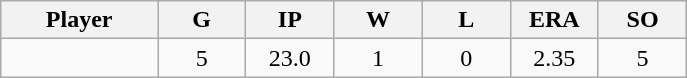<table class="wikitable sortable">
<tr>
<th bgcolor="#DDDDFF" width="16%">Player</th>
<th bgcolor="#DDDDFF" width="9%">G</th>
<th bgcolor="#DDDDFF" width="9%">IP</th>
<th bgcolor="#DDDDFF" width="9%">W</th>
<th bgcolor="#DDDDFF" width="9%">L</th>
<th bgcolor="#DDDDFF" width="9%">ERA</th>
<th bgcolor="#DDDDFF" width="9%">SO</th>
</tr>
<tr align="center">
<td></td>
<td>5</td>
<td>23.0</td>
<td>1</td>
<td>0</td>
<td>2.35</td>
<td>5</td>
</tr>
</table>
